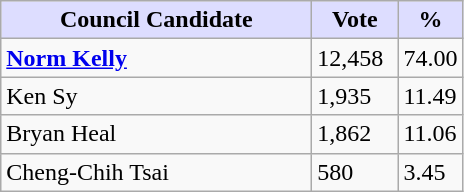<table class="wikitable sortable">
<tr>
<th style="background:#ddf; width:200px;">Council Candidate</th>
<th style="background:#ddf; width:50px;">Vote</th>
<th style="background:#ddf; width:30px;">%</th>
</tr>
<tr>
<td><strong><a href='#'>Norm Kelly</a></strong></td>
<td>12,458</td>
<td>74.00</td>
</tr>
<tr>
<td>Ken Sy</td>
<td>1,935</td>
<td>11.49</td>
</tr>
<tr>
<td>Bryan Heal</td>
<td>1,862</td>
<td>11.06</td>
</tr>
<tr>
<td>Cheng-Chih Tsai</td>
<td>580</td>
<td>3.45</td>
</tr>
</table>
